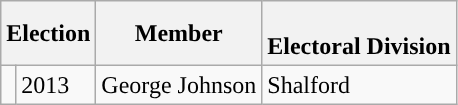<table class="wikitable">
<tr>
<th colspan="2">Election</th>
<th>Member</th>
<th><br>Electoral Division</th>
</tr>
<tr>
<td style="background-color: "></td>
<td>2013</td>
<td>George Johnson</td>
<td>Shalford</td>
</tr>
</table>
